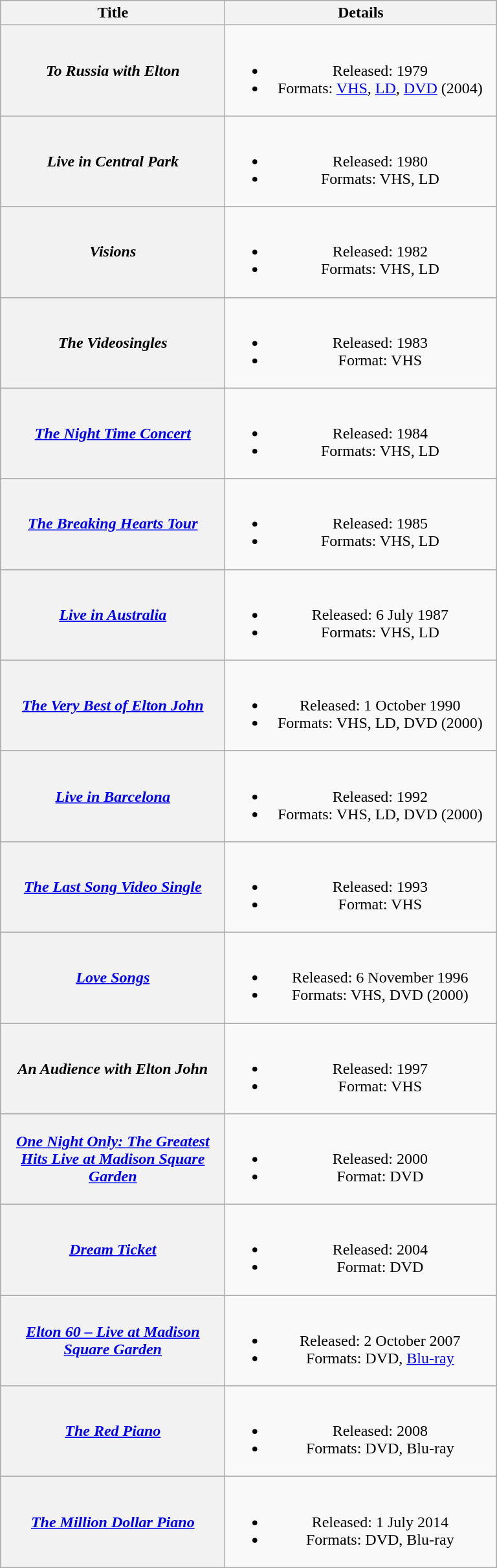<table class="wikitable plainrowheaders" style="text-align:center;">
<tr>
<th scope="col" style="width:14em;">Title</th>
<th scope="col" style="width:17em;">Details</th>
</tr>
<tr>
<th scope="row"><em>To Russia with Elton</em></th>
<td><br><ul><li>Released: 1979</li><li>Formats: <a href='#'>VHS</a>, <a href='#'>LD</a>, <a href='#'>DVD</a> (2004)</li></ul></td>
</tr>
<tr>
<th scope="row"><em>Live in Central Park</em></th>
<td><br><ul><li>Released: 1980</li><li>Formats: VHS, LD</li></ul></td>
</tr>
<tr>
<th scope="row"><em>Visions</em></th>
<td><br><ul><li>Released: 1982</li><li>Formats: VHS, LD</li></ul></td>
</tr>
<tr>
<th scope="row"><em>The Videosingles</em></th>
<td><br><ul><li>Released: 1983</li><li>Format: VHS</li></ul></td>
</tr>
<tr>
<th scope="row"><em><a href='#'>The Night Time Concert</a></em></th>
<td><br><ul><li>Released: 1984</li><li>Formats: VHS, LD</li></ul></td>
</tr>
<tr>
<th scope="row"><em><a href='#'>The Breaking Hearts Tour</a></em></th>
<td><br><ul><li>Released: 1985</li><li>Formats: VHS, LD</li></ul></td>
</tr>
<tr>
<th scope="row"><em><a href='#'>Live in Australia</a></em></th>
<td><br><ul><li>Released: 6 July 1987</li><li>Formats: VHS, LD</li></ul></td>
</tr>
<tr>
<th scope="row"><em><a href='#'>The Very Best of Elton John</a></em></th>
<td><br><ul><li>Released: 1 October 1990</li><li>Formats: VHS, LD, DVD (2000)</li></ul></td>
</tr>
<tr>
<th scope="row"><em><a href='#'>Live in Barcelona</a></em></th>
<td><br><ul><li>Released: 1992</li><li>Formats: VHS, LD, DVD (2000)</li></ul></td>
</tr>
<tr>
<th scope="row"><em><a href='#'>The Last Song Video Single</a></em></th>
<td><br><ul><li>Released: 1993</li><li>Format: VHS</li></ul></td>
</tr>
<tr>
<th scope="row"><em><a href='#'>Love Songs</a></em></th>
<td><br><ul><li>Released: 6 November 1996</li><li>Formats: VHS, DVD (2000)</li></ul></td>
</tr>
<tr>
<th scope="row"><em>An Audience with Elton John</em></th>
<td><br><ul><li>Released: 1997</li><li>Format: VHS</li></ul></td>
</tr>
<tr>
<th scope="row"><em><a href='#'>One Night Only: The Greatest Hits Live at Madison Square Garden</a></em></th>
<td><br><ul><li>Released: 2000</li><li>Format: DVD</li></ul></td>
</tr>
<tr>
<th scope="row"><em><a href='#'>Dream Ticket</a></em></th>
<td><br><ul><li>Released: 2004</li><li>Format: DVD</li></ul></td>
</tr>
<tr>
<th scope="row"><em><a href='#'>Elton 60 – Live at Madison Square Garden</a></em></th>
<td><br><ul><li>Released: 2 October 2007</li><li>Formats: DVD, <a href='#'>Blu-ray</a></li></ul></td>
</tr>
<tr>
<th scope="row"><em><a href='#'>The Red Piano</a></em></th>
<td><br><ul><li>Released: 2008</li><li>Formats: DVD, Blu-ray</li></ul></td>
</tr>
<tr>
<th scope="row"><em><a href='#'>The Million Dollar Piano</a></em></th>
<td><br><ul><li>Released: 1 July 2014</li><li>Formats: DVD, Blu-ray</li></ul></td>
</tr>
</table>
